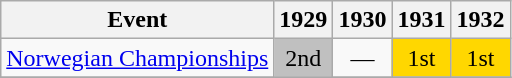<table class="wikitable">
<tr>
<th>Event</th>
<th>1929</th>
<th>1930</th>
<th>1931</th>
<th>1932</th>
</tr>
<tr>
<td><a href='#'>Norwegian Championships</a></td>
<td align="center" bgcolor="silver">2nd</td>
<td align="center">—</td>
<td align="center" bgcolor="gold">1st</td>
<td align="center" bgcolor="gold">1st</td>
</tr>
<tr>
</tr>
</table>
